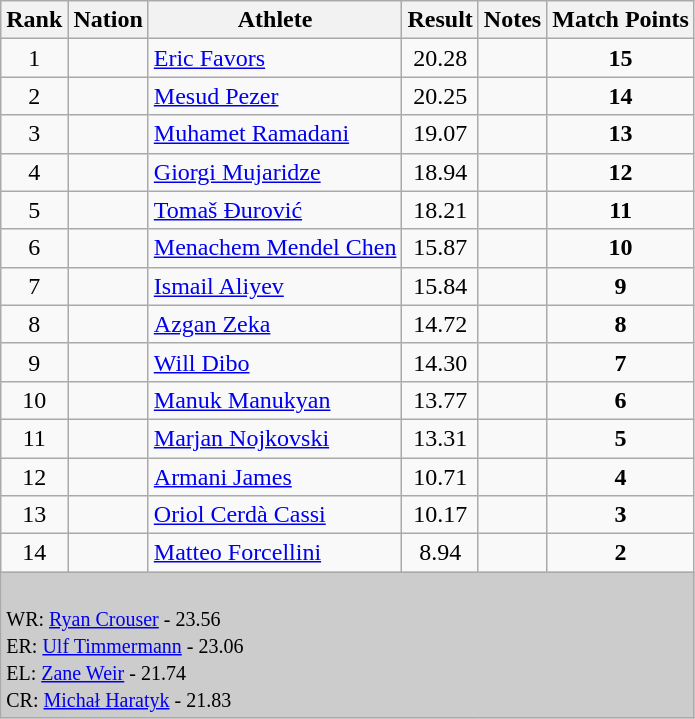<table class="wikitable sortable" style="text-align:left;">
<tr>
<th>Rank</th>
<th>Nation</th>
<th>Athlete</th>
<th>Result</th>
<th>Notes</th>
<th>Match Points</th>
</tr>
<tr>
<td align=center>1</td>
<td></td>
<td><a href='#'>Eric Favors</a></td>
<td align=center>20.28</td>
<td></td>
<td align=center><strong>15</strong></td>
</tr>
<tr>
<td align=center>2</td>
<td></td>
<td><a href='#'>Mesud Pezer</a></td>
<td align=center>20.25</td>
<td></td>
<td align=center><strong>14</strong></td>
</tr>
<tr>
<td align=center>3</td>
<td></td>
<td><a href='#'>Muhamet Ramadani</a></td>
<td align=center>19.07</td>
<td></td>
<td align=center><strong>13</strong></td>
</tr>
<tr>
<td align=center>4</td>
<td></td>
<td><a href='#'>Giorgi Mujaridze</a></td>
<td align=center>18.94</td>
<td></td>
<td align=center><strong>12</strong></td>
</tr>
<tr>
<td align=center>5</td>
<td></td>
<td><a href='#'>Tomaš Đurović</a></td>
<td align=center>18.21</td>
<td></td>
<td align=center><strong>11</strong></td>
</tr>
<tr>
<td align=center>6</td>
<td></td>
<td><a href='#'>Menachem Mendel Chen</a></td>
<td align=center>15.87</td>
<td></td>
<td align=center><strong>10</strong></td>
</tr>
<tr>
<td align=center>7</td>
<td></td>
<td><a href='#'>Ismail Aliyev</a></td>
<td align=center>15.84</td>
<td></td>
<td align=center><strong>9</strong></td>
</tr>
<tr>
<td align=center>8</td>
<td></td>
<td><a href='#'>Azgan Zeka</a></td>
<td align=center>14.72</td>
<td></td>
<td align=center><strong>8</strong></td>
</tr>
<tr>
<td align=center>9</td>
<td></td>
<td><a href='#'>Will Dibo</a></td>
<td align=center>14.30</td>
<td></td>
<td align=center><strong>7</strong></td>
</tr>
<tr>
<td align=center>10</td>
<td></td>
<td><a href='#'>Manuk Manukyan</a></td>
<td align=center>13.77</td>
<td align=center></td>
<td align=center><strong>6</strong></td>
</tr>
<tr>
<td align=center>11</td>
<td></td>
<td><a href='#'>Marjan Nojkovski</a></td>
<td align=center>13.31</td>
<td align=center></td>
<td align=center><strong>5</strong></td>
</tr>
<tr>
<td align=center>12</td>
<td></td>
<td><a href='#'>Armani James</a></td>
<td align=center>10.71</td>
<td align=center></td>
<td align=center><strong>4</strong></td>
</tr>
<tr>
<td align=center>13</td>
<td></td>
<td><a href='#'>Oriol Cerdà Cassi</a></td>
<td align=center>10.17</td>
<td align=center></td>
<td align=center><strong>3</strong></td>
</tr>
<tr>
<td align=center>14</td>
<td></td>
<td><a href='#'>Matteo Forcellini</a></td>
<td align=center>8.94</td>
<td align=center></td>
<td align=center><strong>2</strong></td>
</tr>
<tr>
<td colspan="6" bgcolor="#cccccc"><br>
<small>WR:   <a href='#'>Ryan Crouser</a> - 23.56<br>ER:  <a href='#'>Ulf Timmermann</a> - 23.06<br></small>
<small>EL:   <a href='#'>Zane Weir</a> - 21.74<br>CR:  <a href='#'>Michał Haratyk</a> - 21.83</small></td>
</tr>
</table>
